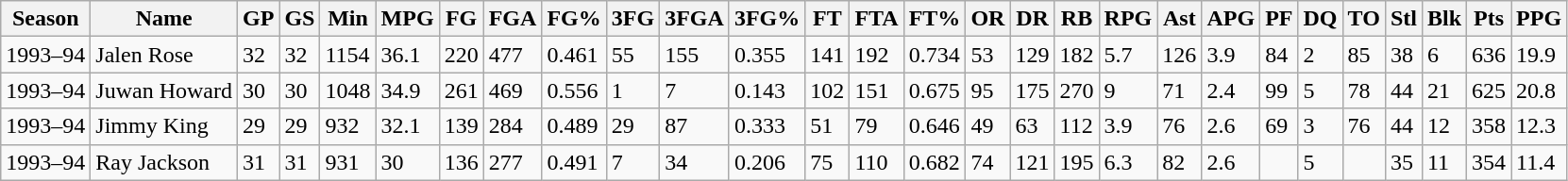<table class="wikitable sortable">
<tr>
<th>Season</th>
<th>Name</th>
<th>GP</th>
<th>GS</th>
<th>Min</th>
<th>MPG</th>
<th>FG</th>
<th>FGA</th>
<th>FG%</th>
<th>3FG</th>
<th>3FGA</th>
<th>3FG%</th>
<th>FT</th>
<th>FTA</th>
<th>FT%</th>
<th>OR</th>
<th>DR</th>
<th>RB</th>
<th>RPG</th>
<th>Ast</th>
<th>APG</th>
<th>PF</th>
<th>DQ</th>
<th>TO</th>
<th>Stl</th>
<th>Blk</th>
<th>Pts</th>
<th>PPG</th>
</tr>
<tr>
<td>1993–94</td>
<td>Jalen Rose</td>
<td>32</td>
<td>32</td>
<td>1154</td>
<td>36.1</td>
<td>220</td>
<td>477</td>
<td>0.461</td>
<td>55</td>
<td>155</td>
<td>0.355</td>
<td>141</td>
<td>192</td>
<td>0.734</td>
<td>53</td>
<td>129</td>
<td>182</td>
<td>5.7</td>
<td>126</td>
<td>3.9</td>
<td>84</td>
<td>2</td>
<td>85</td>
<td>38</td>
<td>6</td>
<td>636</td>
<td>19.9</td>
</tr>
<tr>
<td>1993–94</td>
<td>Juwan Howard</td>
<td>30</td>
<td>30</td>
<td>1048</td>
<td>34.9</td>
<td>261</td>
<td>469</td>
<td>0.556</td>
<td>1</td>
<td>7</td>
<td>0.143</td>
<td>102</td>
<td>151</td>
<td>0.675</td>
<td>95</td>
<td>175</td>
<td>270</td>
<td>9</td>
<td>71</td>
<td>2.4</td>
<td>99</td>
<td>5</td>
<td>78</td>
<td>44</td>
<td>21</td>
<td>625</td>
<td>20.8</td>
</tr>
<tr>
<td>1993–94</td>
<td>Jimmy King</td>
<td>29</td>
<td>29</td>
<td>932</td>
<td>32.1</td>
<td>139</td>
<td>284</td>
<td>0.489</td>
<td>29</td>
<td>87</td>
<td>0.333</td>
<td>51</td>
<td>79</td>
<td>0.646</td>
<td>49</td>
<td>63</td>
<td>112</td>
<td>3.9</td>
<td>76</td>
<td>2.6</td>
<td>69</td>
<td>3</td>
<td>76</td>
<td>44</td>
<td>12</td>
<td>358</td>
<td>12.3</td>
</tr>
<tr>
<td>1993–94</td>
<td>Ray Jackson</td>
<td>31</td>
<td>31</td>
<td>931</td>
<td>30</td>
<td>136</td>
<td>277</td>
<td>0.491</td>
<td>7</td>
<td>34</td>
<td>0.206</td>
<td>75</td>
<td>110</td>
<td>0.682</td>
<td>74</td>
<td>121</td>
<td>195</td>
<td>6.3</td>
<td>82</td>
<td>2.6</td>
<td></td>
<td>5</td>
<td></td>
<td>35</td>
<td>11</td>
<td>354</td>
<td>11.4</td>
</tr>
</table>
